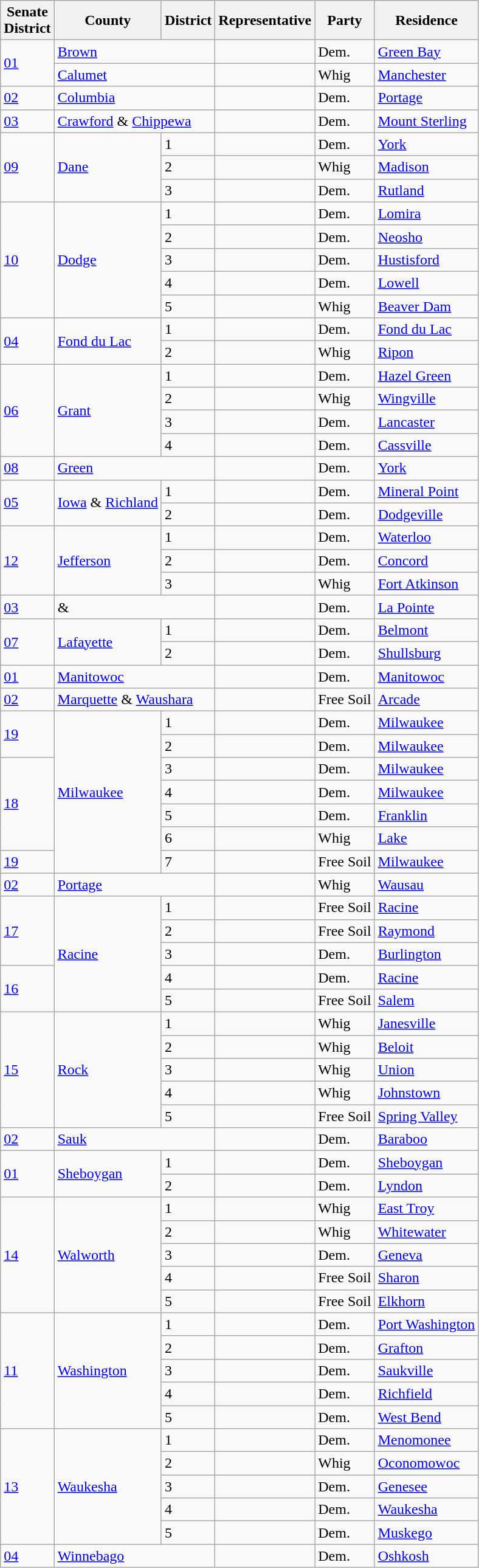<table class="wikitable sortable">
<tr>
<th>Senate<br>District</th>
<th>County</th>
<th>District</th>
<th>Representative</th>
<th>Party</th>
<th>Residence</th>
</tr>
<tr>
<td rowspan="2"><a href='#'>01</a></td>
<td colspan="2"><a href='#'>Brown</a></td>
<td></td>
<td>Dem.</td>
<td><a href='#'>Green Bay</a></td>
</tr>
<tr>
<td colspan="2"><a href='#'>Calumet</a></td>
<td></td>
<td>Whig</td>
<td><a href='#'>Manchester</a></td>
</tr>
<tr>
<td><a href='#'>02</a></td>
<td colspan="2"><a href='#'>Columbia</a></td>
<td></td>
<td>Dem.</td>
<td><a href='#'>Portage</a></td>
</tr>
<tr>
<td><a href='#'>03</a></td>
<td colspan="2"><a href='#'>Crawford</a> & <a href='#'>Chippewa</a></td>
<td></td>
<td>Dem.</td>
<td><a href='#'>Mount Sterling</a></td>
</tr>
<tr>
<td rowspan="3"><a href='#'>09</a></td>
<td rowspan="3"><a href='#'>Dane</a></td>
<td>1</td>
<td></td>
<td>Dem.</td>
<td><a href='#'>York</a></td>
</tr>
<tr>
<td>2</td>
<td></td>
<td>Whig</td>
<td><a href='#'>Madison</a></td>
</tr>
<tr>
<td>3</td>
<td></td>
<td>Dem.</td>
<td><a href='#'>Rutland</a></td>
</tr>
<tr>
<td rowspan="5"><a href='#'>10</a></td>
<td rowspan="5"><a href='#'>Dodge</a></td>
<td>1</td>
<td></td>
<td>Dem.</td>
<td><a href='#'>Lomira</a></td>
</tr>
<tr>
<td>2</td>
<td></td>
<td>Dem.</td>
<td><a href='#'>Neosho</a></td>
</tr>
<tr>
<td>3</td>
<td></td>
<td>Dem.</td>
<td><a href='#'>Hustisford</a></td>
</tr>
<tr>
<td>4</td>
<td></td>
<td>Dem.</td>
<td><a href='#'>Lowell</a></td>
</tr>
<tr>
<td>5</td>
<td></td>
<td>Whig</td>
<td><a href='#'>Beaver Dam</a></td>
</tr>
<tr>
<td rowspan="2"><a href='#'>04</a></td>
<td rowspan="2"><a href='#'>Fond du Lac</a></td>
<td>1</td>
<td></td>
<td>Dem.</td>
<td><a href='#'>Fond du Lac</a></td>
</tr>
<tr>
<td>2</td>
<td></td>
<td>Whig</td>
<td><a href='#'>Ripon</a></td>
</tr>
<tr>
<td rowspan="4"><a href='#'>06</a></td>
<td rowspan="4"><a href='#'>Grant</a></td>
<td>1</td>
<td></td>
<td>Dem.</td>
<td><a href='#'>Hazel Green</a></td>
</tr>
<tr>
<td>2</td>
<td></td>
<td>Whig</td>
<td><a href='#'>Wingville</a></td>
</tr>
<tr>
<td>3</td>
<td></td>
<td>Dem.</td>
<td><a href='#'>Lancaster</a></td>
</tr>
<tr>
<td>4</td>
<td></td>
<td>Dem.</td>
<td><a href='#'>Cassville</a></td>
</tr>
<tr>
<td><a href='#'>08</a></td>
<td colspan="2"><a href='#'>Green</a></td>
<td></td>
<td>Dem.</td>
<td><a href='#'>York</a></td>
</tr>
<tr>
<td rowspan="2"><a href='#'>05</a></td>
<td rowspan="2"><a href='#'>Iowa</a> & <a href='#'>Richland</a></td>
<td>1</td>
<td></td>
<td>Dem.</td>
<td><a href='#'>Mineral Point</a></td>
</tr>
<tr>
<td>2</td>
<td></td>
<td>Dem.</td>
<td><a href='#'>Dodgeville</a></td>
</tr>
<tr>
<td rowspan="3"><a href='#'>12</a></td>
<td rowspan="3"><a href='#'>Jefferson</a></td>
<td>1</td>
<td></td>
<td>Dem.</td>
<td><a href='#'>Waterloo</a></td>
</tr>
<tr>
<td>2</td>
<td></td>
<td>Dem.</td>
<td><a href='#'>Concord</a></td>
</tr>
<tr>
<td>3</td>
<td></td>
<td>Whig</td>
<td><a href='#'>Fort Atkinson</a></td>
</tr>
<tr>
<td><a href='#'>03</a></td>
<td colspan="2"> & </td>
<td></td>
<td>Dem.</td>
<td><a href='#'>La Pointe</a></td>
</tr>
<tr>
<td rowspan="2"><a href='#'>07</a></td>
<td rowspan="2"><a href='#'>Lafayette</a></td>
<td>1</td>
<td></td>
<td>Dem.</td>
<td><a href='#'>Belmont</a></td>
</tr>
<tr>
<td>2</td>
<td></td>
<td>Dem.</td>
<td><a href='#'>Shullsburg</a></td>
</tr>
<tr>
<td><a href='#'>01</a></td>
<td colspan="2"><a href='#'>Manitowoc</a></td>
<td></td>
<td>Dem.</td>
<td><a href='#'>Manitowoc</a></td>
</tr>
<tr>
<td><a href='#'>02</a></td>
<td colspan="2"><a href='#'>Marquette</a> & <a href='#'>Waushara</a></td>
<td></td>
<td>Free Soil</td>
<td><a href='#'>Arcade</a></td>
</tr>
<tr>
<td rowspan="2"><a href='#'>19</a></td>
<td rowspan="7"><a href='#'>Milwaukee</a></td>
<td>1</td>
<td></td>
<td>Dem.</td>
<td><a href='#'>Milwaukee</a></td>
</tr>
<tr>
<td>2</td>
<td></td>
<td>Dem.</td>
<td><a href='#'>Milwaukee</a></td>
</tr>
<tr>
<td rowspan="4"><a href='#'>18</a></td>
<td>3</td>
<td></td>
<td>Dem.</td>
<td><a href='#'>Milwaukee</a></td>
</tr>
<tr>
<td>4</td>
<td></td>
<td>Dem.</td>
<td><a href='#'>Milwaukee</a></td>
</tr>
<tr>
<td>5</td>
<td></td>
<td>Dem.</td>
<td><a href='#'>Franklin</a></td>
</tr>
<tr>
<td>6</td>
<td></td>
<td>Whig</td>
<td><a href='#'>Lake</a></td>
</tr>
<tr>
<td><a href='#'>19</a></td>
<td>7</td>
<td></td>
<td>Free Soil</td>
<td><a href='#'>Milwaukee</a></td>
</tr>
<tr>
<td><a href='#'>02</a></td>
<td colspan="2"><a href='#'>Portage</a></td>
<td></td>
<td>Whig</td>
<td><a href='#'>Wausau</a></td>
</tr>
<tr>
<td rowspan="3"><a href='#'>17</a></td>
<td rowspan="5"><a href='#'>Racine</a></td>
<td>1</td>
<td></td>
<td>Free Soil</td>
<td><a href='#'>Racine</a></td>
</tr>
<tr>
<td>2</td>
<td></td>
<td>Free Soil</td>
<td><a href='#'>Raymond</a></td>
</tr>
<tr>
<td>3</td>
<td></td>
<td>Dem.</td>
<td><a href='#'>Burlington</a></td>
</tr>
<tr>
<td rowspan="2"><a href='#'>16</a></td>
<td>4</td>
<td></td>
<td>Dem.</td>
<td><a href='#'>Racine</a></td>
</tr>
<tr>
<td>5</td>
<td></td>
<td>Free Soil</td>
<td><a href='#'>Salem</a></td>
</tr>
<tr>
<td rowspan="5"><a href='#'>15</a></td>
<td rowspan="5"><a href='#'>Rock</a></td>
<td>1</td>
<td></td>
<td>Whig</td>
<td><a href='#'>Janesville</a></td>
</tr>
<tr>
<td>2</td>
<td></td>
<td>Whig</td>
<td><a href='#'>Beloit</a></td>
</tr>
<tr>
<td>3</td>
<td></td>
<td>Whig</td>
<td><a href='#'>Union</a></td>
</tr>
<tr>
<td>4</td>
<td></td>
<td>Whig</td>
<td><a href='#'>Johnstown</a></td>
</tr>
<tr>
<td>5</td>
<td></td>
<td>Free Soil</td>
<td><a href='#'>Spring Valley</a></td>
</tr>
<tr>
<td><a href='#'>02</a></td>
<td colspan="2"><a href='#'>Sauk</a></td>
<td></td>
<td>Dem.</td>
<td><a href='#'>Baraboo</a></td>
</tr>
<tr>
<td rowspan="2"><a href='#'>01</a></td>
<td rowspan="2"><a href='#'>Sheboygan</a></td>
<td>1</td>
<td></td>
<td>Dem.</td>
<td><a href='#'>Sheboygan</a></td>
</tr>
<tr>
<td>2</td>
<td></td>
<td>Dem.</td>
<td><a href='#'>Lyndon</a></td>
</tr>
<tr>
<td rowspan="5"><a href='#'>14</a></td>
<td rowspan="5"><a href='#'>Walworth</a></td>
<td>1</td>
<td></td>
<td>Whig</td>
<td><a href='#'>East Troy</a></td>
</tr>
<tr>
<td>2</td>
<td></td>
<td>Whig</td>
<td><a href='#'>Whitewater</a></td>
</tr>
<tr>
<td>3</td>
<td></td>
<td>Dem.</td>
<td><a href='#'>Geneva</a></td>
</tr>
<tr>
<td>4</td>
<td></td>
<td>Free Soil</td>
<td><a href='#'>Sharon</a></td>
</tr>
<tr>
<td>5</td>
<td></td>
<td>Free Soil</td>
<td><a href='#'>Elkhorn</a></td>
</tr>
<tr>
<td rowspan="5"><a href='#'>11</a></td>
<td rowspan="5"><a href='#'>Washington</a></td>
<td>1</td>
<td></td>
<td>Dem.</td>
<td><a href='#'>Port Washington</a></td>
</tr>
<tr>
<td>2</td>
<td></td>
<td>Dem.</td>
<td><a href='#'>Grafton</a></td>
</tr>
<tr>
<td>3</td>
<td></td>
<td>Dem.</td>
<td><a href='#'>Saukville</a></td>
</tr>
<tr>
<td>4</td>
<td></td>
<td>Dem.</td>
<td><a href='#'>Richfield</a></td>
</tr>
<tr>
<td>5</td>
<td></td>
<td>Dem.</td>
<td><a href='#'>West Bend</a></td>
</tr>
<tr>
<td rowspan="5"><a href='#'>13</a></td>
<td rowspan="5"><a href='#'>Waukesha</a></td>
<td>1</td>
<td></td>
<td>Dem.</td>
<td><a href='#'>Menomonee</a></td>
</tr>
<tr>
<td>2</td>
<td></td>
<td>Whig</td>
<td><a href='#'>Oconomowoc</a></td>
</tr>
<tr>
<td>3</td>
<td></td>
<td>Dem.</td>
<td><a href='#'>Genesee</a></td>
</tr>
<tr>
<td>4</td>
<td></td>
<td>Dem.</td>
<td><a href='#'>Waukesha</a></td>
</tr>
<tr>
<td>5</td>
<td></td>
<td>Dem.</td>
<td><a href='#'>Muskego</a></td>
</tr>
<tr>
<td><a href='#'>04</a></td>
<td colspan="2"><a href='#'>Winnebago</a></td>
<td></td>
<td>Dem.</td>
<td><a href='#'>Oshkosh</a></td>
</tr>
</table>
